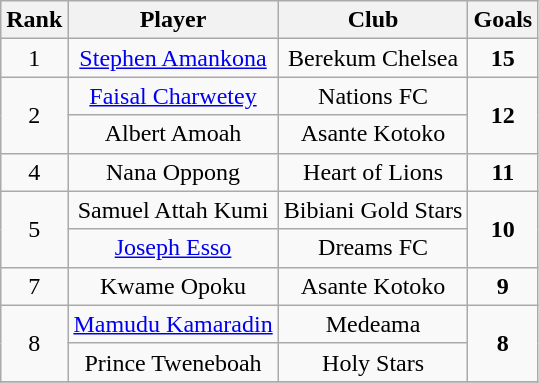<table class="wikitable" style="text-align:center;">
<tr>
<th>Rank</th>
<th>Player</th>
<th>Club</th>
<th>Goals</th>
</tr>
<tr>
<td>1</td>
<td> <a href='#'>Stephen Amankona</a></td>
<td>Berekum Chelsea</td>
<td><strong>15</strong></td>
</tr>
<tr>
<td rowspan=2>2</td>
<td> <a href='#'>Faisal Charwetey</a></td>
<td>Nations FC</td>
<td rowspan=2><strong>12</strong></td>
</tr>
<tr>
<td> Albert Amoah</td>
<td>Asante Kotoko</td>
</tr>
<tr>
<td>4</td>
<td> Nana Oppong</td>
<td>Heart of Lions</td>
<td><strong>11</strong></td>
</tr>
<tr>
<td rowspan=2>5</td>
<td> Samuel Attah Kumi</td>
<td>Bibiani Gold Stars</td>
<td rowspan=2><strong>10</strong></td>
</tr>
<tr>
<td> <a href='#'>Joseph Esso</a></td>
<td>Dreams FC</td>
</tr>
<tr>
<td>7</td>
<td> Kwame Opoku</td>
<td>Asante Kotoko</td>
<td><strong>9</strong></td>
</tr>
<tr>
<td rowspan=2>8</td>
<td> <a href='#'>Mamudu Kamaradin</a></td>
<td>Medeama</td>
<td rowspan=2><strong>8</strong></td>
</tr>
<tr>
<td> Prince Tweneboah</td>
<td>Holy Stars</td>
</tr>
<tr>
</tr>
</table>
